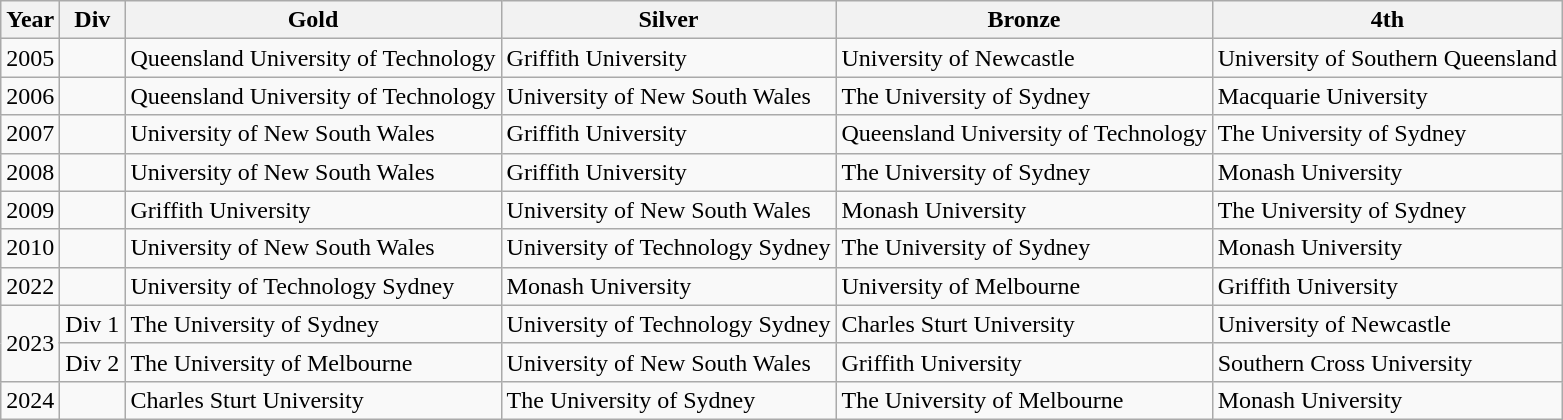<table class="wikitable">
<tr>
<th>Year</th>
<th>Div</th>
<th>Gold</th>
<th>Silver</th>
<th>Bronze</th>
<th>4th</th>
</tr>
<tr>
<td>2005</td>
<td></td>
<td>Queensland University of Technology</td>
<td>Griffith University</td>
<td>University of Newcastle</td>
<td>University of Southern Queensland</td>
</tr>
<tr>
<td>2006</td>
<td></td>
<td>Queensland University of Technology</td>
<td>University of New South Wales</td>
<td>The University of Sydney</td>
<td>Macquarie University</td>
</tr>
<tr>
<td>2007</td>
<td></td>
<td>University of New South Wales</td>
<td>Griffith University</td>
<td>Queensland University of Technology</td>
<td>The University of Sydney</td>
</tr>
<tr>
<td>2008</td>
<td></td>
<td>University of New South Wales</td>
<td>Griffith University</td>
<td>The University of Sydney</td>
<td>Monash University</td>
</tr>
<tr>
<td>2009</td>
<td></td>
<td>Griffith University</td>
<td>University of New South Wales</td>
<td>Monash University</td>
<td>The University of Sydney</td>
</tr>
<tr>
<td>2010</td>
<td></td>
<td>University of New South Wales</td>
<td>University of Technology Sydney</td>
<td>The University of Sydney</td>
<td>Monash University</td>
</tr>
<tr>
<td>2022</td>
<td></td>
<td>University of Technology Sydney</td>
<td>Monash University</td>
<td>University of Melbourne</td>
<td>Griffith University</td>
</tr>
<tr>
<td rowspan="2">2023</td>
<td>Div 1</td>
<td>The University of Sydney</td>
<td>University of Technology Sydney</td>
<td>Charles Sturt University</td>
<td>University of Newcastle</td>
</tr>
<tr>
<td>Div 2</td>
<td>The University of Melbourne</td>
<td>University of New South Wales</td>
<td>Griffith University</td>
<td>Southern Cross University</td>
</tr>
<tr>
<td>2024</td>
<td></td>
<td>Charles Sturt University</td>
<td>The University of Sydney</td>
<td>The University of Melbourne</td>
<td>Monash University</td>
</tr>
</table>
